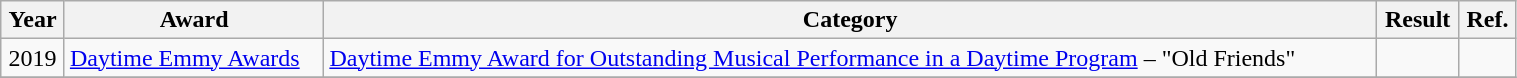<table class="wikitable" style="width:80%;">
<tr>
<th align=center>Year</th>
<th>Award</th>
<th>Category</th>
<th>Result</th>
<th>Ref.</th>
</tr>
<tr>
<td align=center>2019</td>
<td><a href='#'>Daytime Emmy Awards</a></td>
<td><a href='#'>Daytime Emmy Award for Outstanding Musical Performance in a Daytime Program</a> – "Old Friends"</td>
<td></td>
<td></td>
</tr>
<tr>
</tr>
</table>
